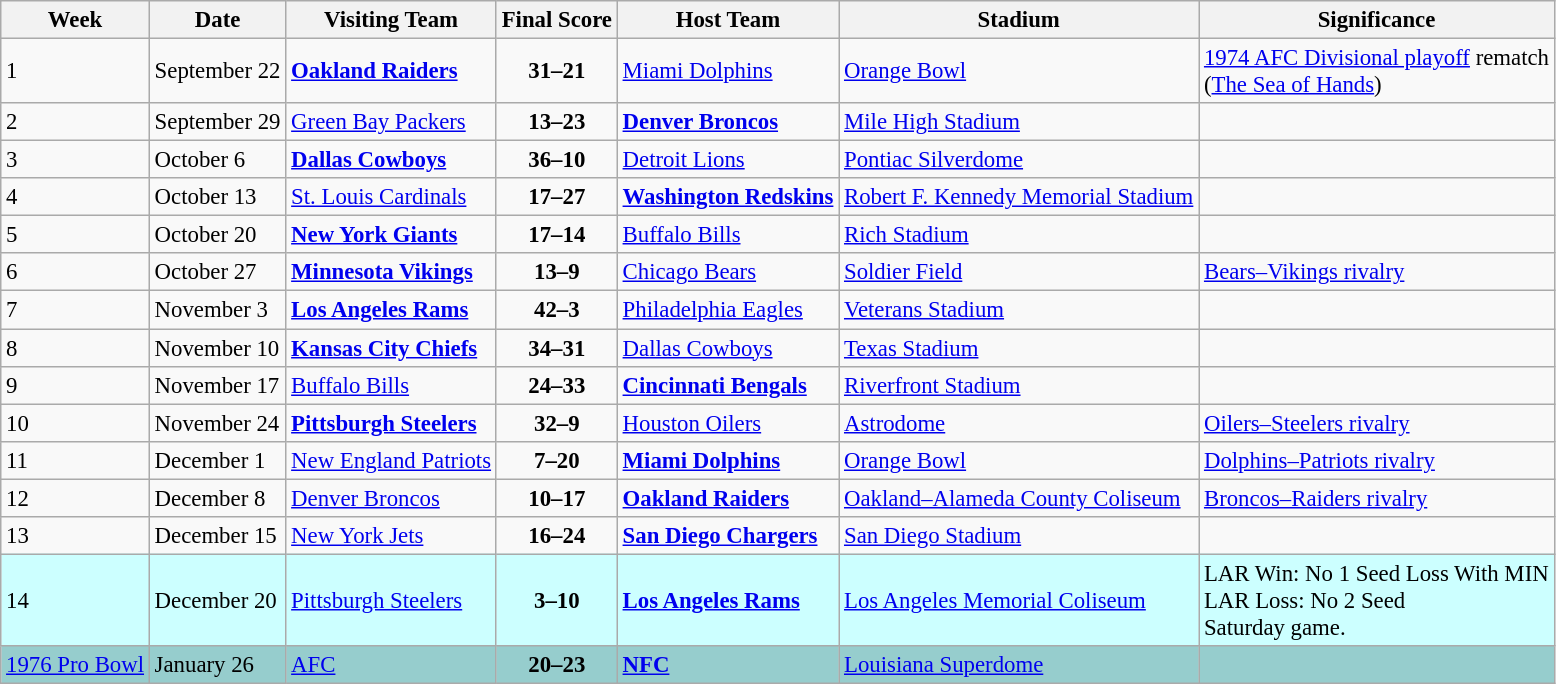<table class="wikitable" style="font-size: 95%;">
<tr>
<th>Week</th>
<th>Date</th>
<th>Visiting Team</th>
<th>Final Score</th>
<th>Host Team</th>
<th>Stadium</th>
<th>Significance</th>
</tr>
<tr>
<td>1</td>
<td>September 22</td>
<td><strong><a href='#'>Oakland Raiders</a></strong></td>
<td align="center"><strong>31–21</strong></td>
<td><a href='#'>Miami Dolphins</a></td>
<td><a href='#'>Orange Bowl</a></td>
<td><a href='#'>1974 AFC Divisional playoff</a> rematch<br>(<a href='#'>The Sea of Hands</a>)</td>
</tr>
<tr>
<td>2</td>
<td>September 29</td>
<td><a href='#'>Green Bay Packers</a></td>
<td align="center"><strong>13–23</strong></td>
<td><strong><a href='#'>Denver Broncos</a></strong></td>
<td><a href='#'>Mile High Stadium</a></td>
<td></td>
</tr>
<tr>
<td>3</td>
<td>October 6</td>
<td><strong><a href='#'>Dallas Cowboys</a></strong></td>
<td align="center"><strong>36–10</strong></td>
<td><a href='#'>Detroit Lions</a></td>
<td><a href='#'>Pontiac Silverdome</a></td>
<td></td>
</tr>
<tr>
<td>4</td>
<td>October 13</td>
<td><a href='#'>St. Louis Cardinals</a></td>
<td align="center"><strong>17–27</strong></td>
<td><strong><a href='#'>Washington Redskins</a></strong></td>
<td><a href='#'>Robert F. Kennedy Memorial Stadium</a></td>
<td></td>
</tr>
<tr>
<td>5</td>
<td>October 20</td>
<td><strong><a href='#'>New York Giants</a></strong></td>
<td align="center"><strong>17–14</strong></td>
<td><a href='#'>Buffalo Bills</a></td>
<td><a href='#'>Rich Stadium</a></td>
<td></td>
</tr>
<tr>
<td>6</td>
<td>October 27</td>
<td><strong><a href='#'>Minnesota Vikings</a></strong></td>
<td align="center"><strong>13–9</strong></td>
<td><a href='#'>Chicago Bears</a></td>
<td><a href='#'>Soldier Field</a></td>
<td><a href='#'>Bears–Vikings rivalry</a></td>
</tr>
<tr>
<td>7</td>
<td>November 3</td>
<td><strong><a href='#'>Los Angeles Rams</a></strong></td>
<td align="center"><strong>42–3</strong></td>
<td><a href='#'>Philadelphia Eagles</a></td>
<td><a href='#'>Veterans Stadium</a></td>
<td></td>
</tr>
<tr>
<td>8</td>
<td>November 10</td>
<td><strong><a href='#'>Kansas City Chiefs</a></strong></td>
<td align="center"><strong>34–31</strong></td>
<td><a href='#'>Dallas Cowboys</a></td>
<td><a href='#'>Texas Stadium</a></td>
<td></td>
</tr>
<tr>
<td>9</td>
<td>November 17</td>
<td><a href='#'>Buffalo Bills</a></td>
<td align="center"><strong>24–33</strong></td>
<td><strong><a href='#'>Cincinnati Bengals</a></strong></td>
<td><a href='#'>Riverfront Stadium</a></td>
<td></td>
</tr>
<tr>
<td>10</td>
<td>November 24</td>
<td><strong><a href='#'>Pittsburgh Steelers</a></strong></td>
<td align="center"><strong>32–9</strong></td>
<td><a href='#'>Houston Oilers</a></td>
<td><a href='#'>Astrodome</a></td>
<td><a href='#'>Oilers–Steelers rivalry</a></td>
</tr>
<tr>
<td>11</td>
<td>December 1</td>
<td><a href='#'>New England Patriots</a></td>
<td align="center"><strong>7–20</strong></td>
<td><strong><a href='#'>Miami Dolphins</a></strong></td>
<td><a href='#'>Orange Bowl</a></td>
<td><a href='#'>Dolphins–Patriots rivalry</a></td>
</tr>
<tr>
<td>12</td>
<td>December 8</td>
<td><a href='#'>Denver Broncos</a></td>
<td align="center"><strong>10–17</strong></td>
<td><strong><a href='#'>Oakland Raiders</a></strong></td>
<td><a href='#'>Oakland–Alameda County Coliseum</a></td>
<td><a href='#'>Broncos–Raiders rivalry</a></td>
</tr>
<tr>
<td>13</td>
<td>December 15</td>
<td><a href='#'>New York Jets</a></td>
<td align="center"><strong>16–24</strong></td>
<td><strong><a href='#'>San Diego Chargers</a></strong></td>
<td><a href='#'>San Diego Stadium</a></td>
<td></td>
</tr>
<tr bgcolor="#CCFFFF">
<td>14</td>
<td>December 20</td>
<td><a href='#'>Pittsburgh Steelers</a></td>
<td align="center"><strong>3–10</strong></td>
<td><strong><a href='#'>Los Angeles Rams</a></strong></td>
<td><a href='#'>Los Angeles Memorial Coliseum</a></td>
<td>LAR Win: No 1 Seed Loss With MIN<br>LAR Loss: No 2 Seed<br>Saturday game.</td>
</tr>
<tr bgcolor="#96CDCD">
<td><a href='#'>1976 Pro Bowl</a></td>
<td>January 26</td>
<td><a href='#'>AFC</a></td>
<td align="center"><strong>20–23</strong></td>
<td><strong><a href='#'>NFC</a></strong></td>
<td><a href='#'>Louisiana Superdome</a></td>
<td></td>
</tr>
</table>
